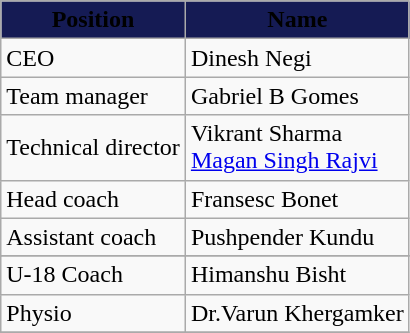<table class="wikitable">
<tr>
<th style="background:#151B54;"><strong>Position</strong></th>
<th style="background:#151B54;"><strong>Name</strong></th>
</tr>
<tr>
<td>CEO</td>
<td> Dinesh Negi</td>
</tr>
<tr>
<td>Team manager</td>
<td> Gabriel B Gomes</td>
</tr>
<tr>
<td>Technical director</td>
<td> Vikrant Sharma<br> <a href='#'>Magan Singh Rajvi</a></td>
</tr>
<tr>
<td>Head coach</td>
<td> Fransesc Bonet</td>
</tr>
<tr>
<td>Assistant coach</td>
<td> Pushpender Kundu</td>
</tr>
<tr>
</tr>
<tr>
<td>U-18 Coach</td>
<td> Himanshu Bisht</td>
</tr>
<tr>
<td>Physio</td>
<td> Dr.Varun Khergamker</td>
</tr>
<tr>
</tr>
</table>
